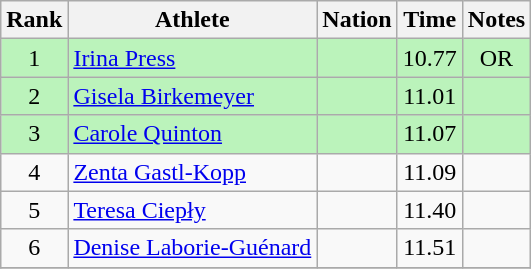<table class="wikitable sortable" style="text-align:center">
<tr>
<th>Rank</th>
<th>Athlete</th>
<th>Nation</th>
<th>Time</th>
<th>Notes</th>
</tr>
<tr bgcolor=bbf3bb>
<td>1</td>
<td align=left><a href='#'>Irina Press</a></td>
<td align=left></td>
<td>10.77</td>
<td>OR</td>
</tr>
<tr bgcolor=bbf3bb>
<td>2</td>
<td align=left><a href='#'>Gisela Birkemeyer</a></td>
<td align=left></td>
<td>11.01</td>
<td></td>
</tr>
<tr bgcolor=bbf3bb>
<td>3</td>
<td align=left><a href='#'>Carole Quinton</a></td>
<td align=left></td>
<td>11.07</td>
<td></td>
</tr>
<tr>
<td>4</td>
<td align=left><a href='#'>Zenta Gastl-Kopp</a></td>
<td align=left></td>
<td>11.09</td>
<td></td>
</tr>
<tr>
<td>5</td>
<td align=left><a href='#'>Teresa Ciepły</a></td>
<td align=left></td>
<td>11.40</td>
<td></td>
</tr>
<tr>
<td>6</td>
<td align=left><a href='#'>Denise Laborie-Guénard</a></td>
<td align=left></td>
<td>11.51</td>
<td></td>
</tr>
<tr>
</tr>
</table>
